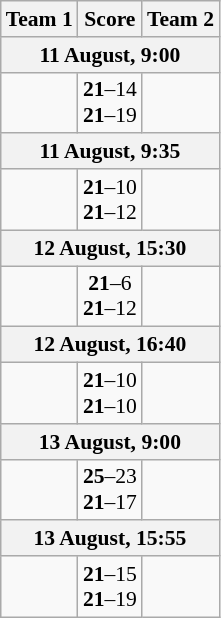<table class="wikitable" style="text-align: center; font-size:90% ">
<tr>
<th align="right">Team 1</th>
<th>Score</th>
<th align="left">Team 2</th>
</tr>
<tr>
<th colspan=3>11 August, 9:00</th>
</tr>
<tr>
<td align=right><strong></strong></td>
<td align=center><strong>21</strong>–14<br><strong>21</strong>–19</td>
<td align=left></td>
</tr>
<tr>
<th colspan=3>11 August, 9:35</th>
</tr>
<tr>
<td align=right><strong></strong></td>
<td align=center><strong>21</strong>–10<br><strong>21</strong>–12</td>
<td align=left></td>
</tr>
<tr>
<th colspan=3>12 August, 15:30</th>
</tr>
<tr>
<td align=right><strong></strong></td>
<td align=center><strong>21</strong>–6<br><strong>21</strong>–12</td>
<td align=left></td>
</tr>
<tr>
<th colspan=3>12 August, 16:40</th>
</tr>
<tr>
<td align=right><strong></strong></td>
<td align=center><strong>21</strong>–10<br><strong>21</strong>–10</td>
<td align=left></td>
</tr>
<tr>
<th colspan=3>13 August, 9:00</th>
</tr>
<tr>
<td align=right><strong></strong></td>
<td align=center><strong>25</strong>–23<br><strong>21</strong>–17</td>
<td align=left></td>
</tr>
<tr>
<th colspan=3>13 August, 15:55</th>
</tr>
<tr>
<td align=right><strong></strong></td>
<td align=center><strong>21</strong>–15<br><strong>21</strong>–19</td>
<td align=left></td>
</tr>
</table>
